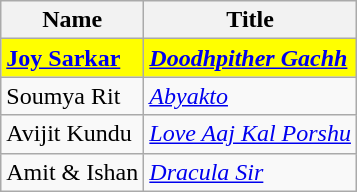<table class="wikitable">
<tr>
<th>Name</th>
<th>Title</th>
</tr>
<tr>
<td style="background:#FFFF00"><strong><a href='#'>Joy Sarkar</a></strong></td>
<td style="background:#FFFF00"><strong><em><a href='#'>Doodhpither Gachh</a></em></strong></td>
</tr>
<tr>
<td>Soumya Rit</td>
<td><em><a href='#'>Abyakto</a></em></td>
</tr>
<tr>
<td>Avijit Kundu</td>
<td><em><a href='#'>Love Aaj Kal Porshu</a></em></td>
</tr>
<tr>
<td>Amit & Ishan</td>
<td><em><a href='#'>Dracula Sir</a></em></td>
</tr>
</table>
